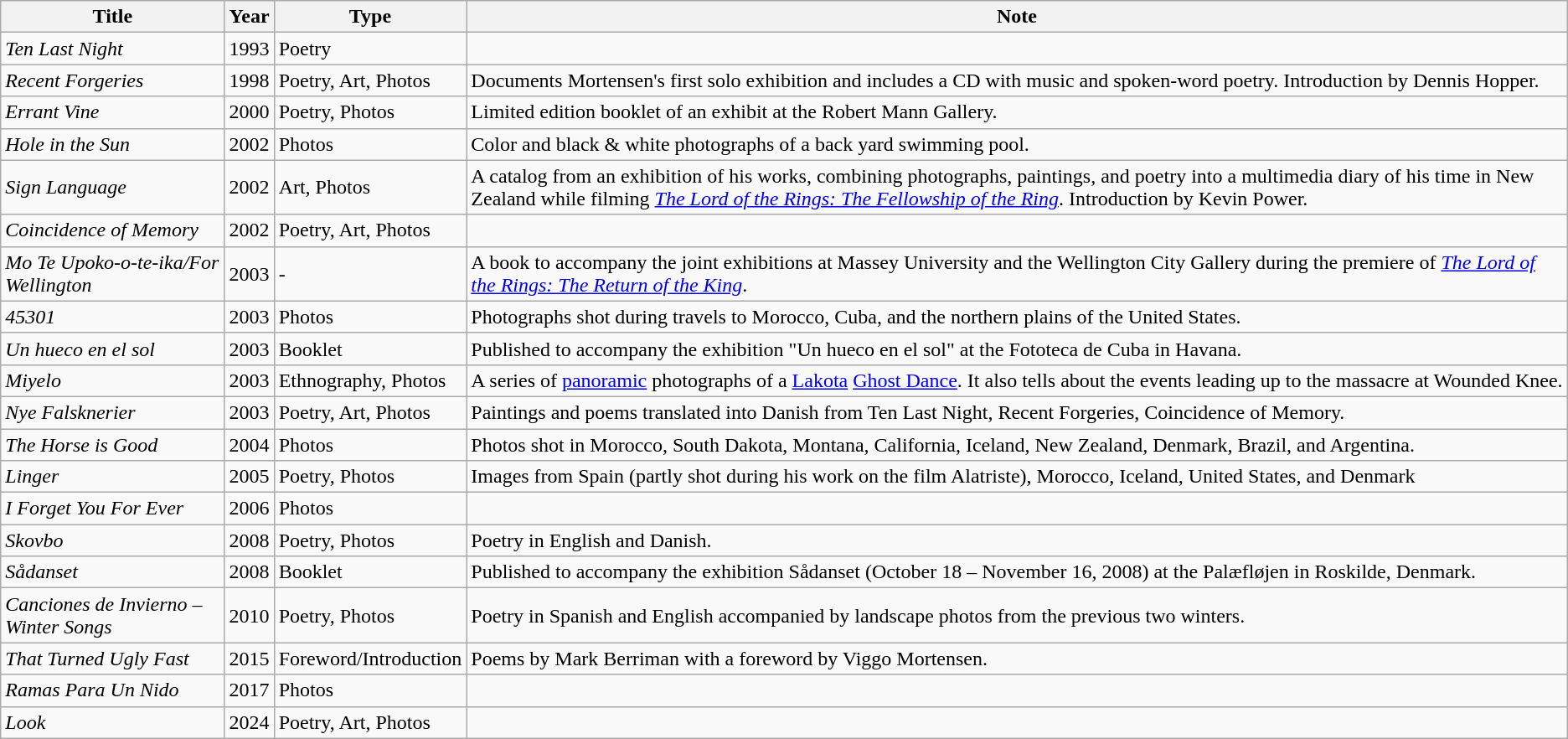<table class="wikitable sortable">
<tr>
<th>Title</th>
<th>Year</th>
<th>Type</th>
<th>Note</th>
</tr>
<tr>
<td><em>Ten Last Night</em></td>
<td>1993</td>
<td>Poetry</td>
<td></td>
</tr>
<tr>
<td><em>Recent Forgeries</em></td>
<td>1998</td>
<td>Poetry, Art, Photos</td>
<td>Documents Mortensen's first solo exhibition and includes a CD with music and spoken-word poetry. Introduction by Dennis Hopper.</td>
</tr>
<tr>
<td><em>Errant Vine</em></td>
<td>2000</td>
<td>Poetry, Photos</td>
<td>Limited edition booklet of an exhibit at the Robert Mann Gallery.</td>
</tr>
<tr>
<td><em>Hole in the Sun</em></td>
<td>2002</td>
<td>Photos</td>
<td>Color and black & white photographs of a back yard swimming pool.</td>
</tr>
<tr>
<td><em>Sign Language</em></td>
<td>2002</td>
<td>Art, Photos</td>
<td>A catalog from an exhibition of his works, combining photographs, paintings, and poetry into a multimedia diary of his time in New Zealand while filming <em><a href='#'>The Lord of the Rings: The Fellowship of the Ring</a></em>. Introduction by Kevin Power.</td>
</tr>
<tr>
<td><em>Coincidence of Memory</em></td>
<td>2002</td>
<td>Poetry, Art, Photos</td>
<td></td>
</tr>
<tr>
<td><em>Mo Te Upoko-o-te-ika/For Wellington</em></td>
<td>2003</td>
<td>-</td>
<td>A book to accompany the joint exhibitions at Massey University and the Wellington City Gallery during the premiere of <em><a href='#'>The Lord of the Rings: The Return of the King</a></em>.</td>
</tr>
<tr>
<td><em>45301</em></td>
<td>2003</td>
<td>Photos</td>
<td>Photographs shot during travels to Morocco, Cuba, and the northern plains of the United States.</td>
</tr>
<tr>
<td><em>Un hueco en el sol</em></td>
<td>2003</td>
<td>Booklet</td>
<td> Published to accompany the exhibition "Un hueco en el sol" at the Fototeca de Cuba in Havana.</td>
</tr>
<tr>
<td><em>Miyelo</em></td>
<td>2003</td>
<td>Ethnography, Photos</td>
<td>A series of <a href='#'>panoramic</a> photographs of a <a href='#'>Lakota</a> <a href='#'>Ghost Dance</a>. It also tells about the events leading up to the massacre at Wounded Knee.</td>
</tr>
<tr>
<td><em>Nye Falsknerier</em></td>
<td>2003</td>
<td>Poetry, Art, Photos</td>
<td>Paintings and poems translated into Danish from Ten Last Night, Recent Forgeries, Coincidence of Memory.</td>
</tr>
<tr>
<td><em>The Horse is Good</em></td>
<td>2004</td>
<td>Photos</td>
<td>Photos shot in Morocco, South Dakota, Montana, California, Iceland, New Zealand, Denmark, Brazil, and Argentina.</td>
</tr>
<tr>
<td><em>Linger</em></td>
<td>2005</td>
<td>Poetry, Photos</td>
<td>Images from Spain (partly shot during his work on the film Alatriste), Morocco, Iceland, United States, and Denmark </td>
</tr>
<tr>
<td><em>I Forget You For Ever</em></td>
<td>2006</td>
<td>Photos</td>
<td></td>
</tr>
<tr>
<td><em>Skovbo</em></td>
<td>2008</td>
<td>Poetry, Photos</td>
<td>Poetry in English and Danish.</td>
</tr>
<tr>
<td><em>Sådanset</em></td>
<td>2008</td>
<td>Booklet</td>
<td>Published to accompany the exhibition Sådanset (October 18 – November 16, 2008) at the Palæfløjen in Roskilde, Denmark.</td>
</tr>
<tr>
<td><em>Canciones de Invierno – Winter Songs</em></td>
<td>2010</td>
<td>Poetry, Photos</td>
<td>Poetry in Spanish and English accompanied by landscape photos from the previous two winters.</td>
</tr>
<tr>
<td><em>That Turned Ugly Fast </em></td>
<td>2015</td>
<td>Foreword/Introduction</td>
<td> Poems by Mark Berriman with a foreword by Viggo Mortensen.</td>
</tr>
<tr>
<td><em>Ramas Para Un Nido</em></td>
<td>2017</td>
<td>Photos</td>
<td></td>
</tr>
<tr>
<td><em>Look</em></td>
<td>2024</td>
<td>Poetry, Art, Photos</td>
<td></td>
</tr>
</table>
